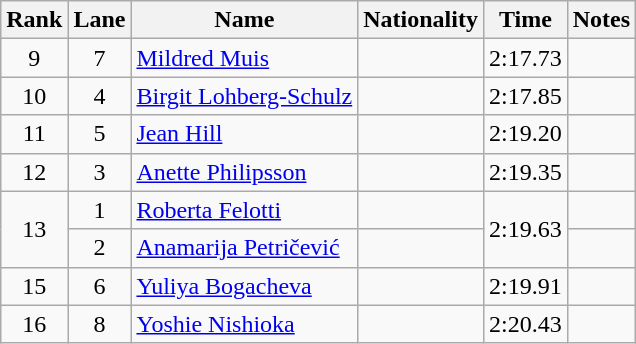<table class="wikitable sortable" style="text-align:center">
<tr>
<th>Rank</th>
<th>Lane</th>
<th>Name</th>
<th>Nationality</th>
<th>Time</th>
<th>Notes</th>
</tr>
<tr>
<td>9</td>
<td>7</td>
<td align=left><a href='#'>Mildred Muis</a></td>
<td align=left></td>
<td>2:17.73</td>
<td></td>
</tr>
<tr>
<td>10</td>
<td>4</td>
<td align=left><a href='#'>Birgit Lohberg-Schulz</a></td>
<td align=left></td>
<td>2:17.85</td>
<td></td>
</tr>
<tr>
<td>11</td>
<td>5</td>
<td align=left><a href='#'>Jean Hill</a></td>
<td align=left></td>
<td>2:19.20</td>
<td></td>
</tr>
<tr>
<td>12</td>
<td>3</td>
<td align=left><a href='#'>Anette Philipsson</a></td>
<td align=left></td>
<td>2:19.35</td>
<td></td>
</tr>
<tr>
<td rowspan=2>13</td>
<td>1</td>
<td align=left><a href='#'>Roberta Felotti</a></td>
<td align=left></td>
<td rowspan=2>2:19.63</td>
<td></td>
</tr>
<tr>
<td>2</td>
<td align=left><a href='#'>Anamarija Petričević</a></td>
<td align=left></td>
<td></td>
</tr>
<tr>
<td>15</td>
<td>6</td>
<td align=left><a href='#'>Yuliya Bogacheva</a></td>
<td align=left></td>
<td>2:19.91</td>
<td></td>
</tr>
<tr>
<td>16</td>
<td>8</td>
<td align=left><a href='#'>Yoshie Nishioka</a></td>
<td align=left></td>
<td>2:20.43</td>
<td></td>
</tr>
</table>
